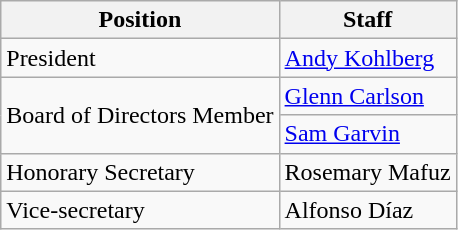<table class="wikitable">
<tr>
<th>Position</th>
<th>Staff</th>
</tr>
<tr>
<td>President</td>
<td><a href='#'>Andy Kohlberg</a></td>
</tr>
<tr>
<td rowspan="2">Board of Directors Member</td>
<td><a href='#'>Glenn Carlson</a></td>
</tr>
<tr>
<td><a href='#'>Sam Garvin</a></td>
</tr>
<tr>
<td>Honorary Secretary</td>
<td>Rosemary Mafuz</td>
</tr>
<tr>
<td>Vice-secretary</td>
<td>Alfonso Díaz</td>
</tr>
</table>
